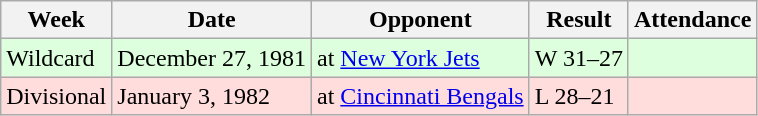<table class="wikitable">
<tr>
<th>Week</th>
<th>Date</th>
<th>Opponent</th>
<th>Result</th>
<th>Attendance</th>
</tr>
<tr style="background: #ddffdd;">
<td>Wildcard</td>
<td>December 27, 1981</td>
<td>at <a href='#'>New York Jets</a></td>
<td>W 31–27</td>
<td></td>
</tr>
<tr style="background: #ffdddd;">
<td>Divisional</td>
<td>January 3, 1982</td>
<td>at <a href='#'>Cincinnati Bengals</a></td>
<td>L 28–21</td>
<td></td>
</tr>
</table>
